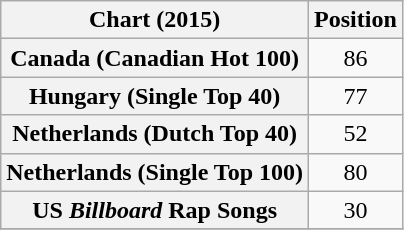<table class="wikitable sortable plainrowheaders" style="text-align:center">
<tr>
<th scope="col">Chart (2015)</th>
<th scope="col">Position</th>
</tr>
<tr>
<th scope="row">Canada (Canadian Hot 100)</th>
<td>86</td>
</tr>
<tr>
<th scope="row">Hungary (Single Top 40)</th>
<td>77</td>
</tr>
<tr>
<th scope="row">Netherlands (Dutch Top 40)</th>
<td>52</td>
</tr>
<tr>
<th scope="row">Netherlands (Single Top 100)</th>
<td>80</td>
</tr>
<tr>
<th scope="row">US <em>Billboard</em> Rap Songs</th>
<td>30</td>
</tr>
<tr>
</tr>
</table>
